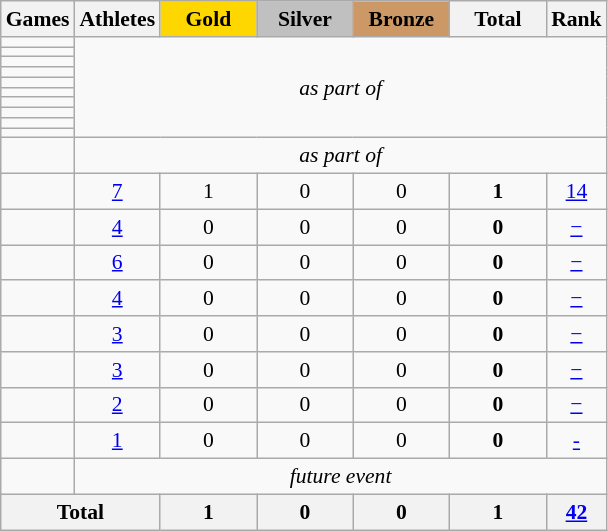<table class="wikitable" style="text-align:center; font-size:90%;">
<tr>
<th>Games</th>
<th>Athletes</th>
<th style="width:4em; background:gold;">Gold</th>
<th style="width:4em; background:silver;">Silver</th>
<th style="width:4em; background:#cc9966;">Bronze</th>
<th style="width:4em;">Total</th>
<th style="width:2em;">Rank</th>
</tr>
<tr>
<td align=left></td>
<td colspan=6 rowspan=10><em>as part of </em></td>
</tr>
<tr>
<td align=left></td>
</tr>
<tr>
<td align=left></td>
</tr>
<tr>
<td align=left></td>
</tr>
<tr>
<td align=left></td>
</tr>
<tr>
<td align=left></td>
</tr>
<tr>
<td align=left></td>
</tr>
<tr>
<td align=left></td>
</tr>
<tr>
<td align=left></td>
</tr>
<tr>
<td align=left></td>
</tr>
<tr>
<td align=left></td>
<td colspan=6><em>as part of </em></td>
</tr>
<tr>
<td align=left></td>
<td><a href='#'>7</a></td>
<td>1</td>
<td>0</td>
<td>0</td>
<td><strong>1</strong></td>
<td><a href='#'>14</a></td>
</tr>
<tr>
<td align=left></td>
<td><a href='#'>4</a></td>
<td>0</td>
<td>0</td>
<td>0</td>
<td><strong>0</strong></td>
<td><a href='#'>−</a></td>
</tr>
<tr>
<td align=left></td>
<td><a href='#'>6</a></td>
<td>0</td>
<td>0</td>
<td>0</td>
<td><strong>0</strong></td>
<td><a href='#'>−</a></td>
</tr>
<tr>
<td align=left></td>
<td><a href='#'>4</a></td>
<td>0</td>
<td>0</td>
<td>0</td>
<td><strong>0</strong></td>
<td><a href='#'>−</a></td>
</tr>
<tr>
<td align=left></td>
<td><a href='#'>3</a></td>
<td>0</td>
<td>0</td>
<td>0</td>
<td><strong>0</strong></td>
<td><a href='#'>−</a></td>
</tr>
<tr>
<td align=left></td>
<td><a href='#'>3</a></td>
<td>0</td>
<td>0</td>
<td>0</td>
<td><strong>0</strong></td>
<td><a href='#'>−</a></td>
</tr>
<tr>
<td align=left></td>
<td><a href='#'>2</a></td>
<td>0</td>
<td>0</td>
<td>0</td>
<td><strong>0</strong></td>
<td><a href='#'>−</a></td>
</tr>
<tr>
<td align=left></td>
<td><a href='#'>1</a></td>
<td>0</td>
<td>0</td>
<td>0</td>
<td><strong>0</strong></td>
<td><a href='#'>-</a></td>
</tr>
<tr>
<td align=left></td>
<td colspan=6><em>future event</em></td>
</tr>
<tr>
<th colspan=2>Total</th>
<th>1</th>
<th>0</th>
<th>0</th>
<th>1</th>
<th><a href='#'>42</a></th>
</tr>
</table>
